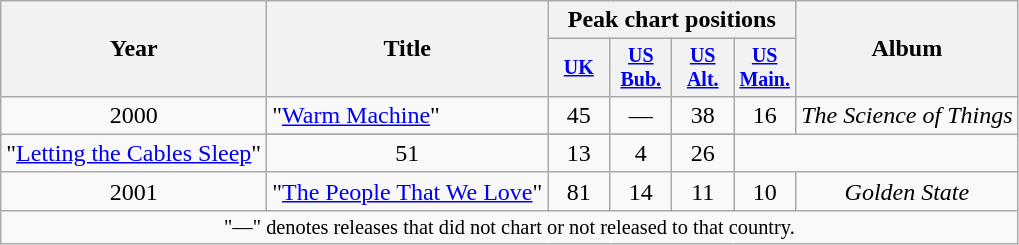<table class="wikitable" style="text-align:center">
<tr>
<th rowspan="2">Year</th>
<th rowspan="2">Title</th>
<th colspan="4">Peak chart positions</th>
<th rowspan="2">Album</th>
</tr>
<tr style="font-size:smaller;">
<th width="35"><a href='#'>UK</a><br></th>
<th width="35"><a href='#'>US<br>Bub.</a><br></th>
<th width="35"><a href='#'>US<br>Alt.</a><br></th>
<th width="35"><a href='#'>US<br>Main.</a><br></th>
</tr>
<tr>
<td rowspan="2">2000</td>
<td align="left">"<a href='#'>Warm Machine</a>"</td>
<td>45</td>
<td>—</td>
<td>38</td>
<td>16</td>
<td rowspan="2"><em>The Science of Things</em></td>
</tr>
<tr>
</tr>
<tr>
<td align="left">"<a href='#'>Letting the Cables Sleep</a>"</td>
<td>51</td>
<td>13</td>
<td>4</td>
<td>26</td>
</tr>
<tr>
<td>2001</td>
<td align="left">"<a href='#'>The People That We Love</a>"</td>
<td>81</td>
<td>14</td>
<td>11</td>
<td>10</td>
<td><em>Golden State</em></td>
</tr>
<tr>
<td colspan="7" style="font-size:85%">"—" denotes releases that did not chart or not released to that country.</td>
</tr>
</table>
